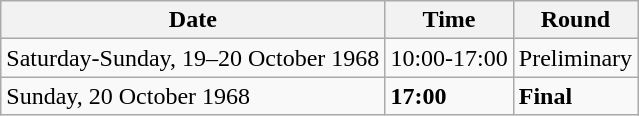<table class="wikitable">
<tr>
<th>Date</th>
<th>Time</th>
<th>Round</th>
</tr>
<tr>
<td>Saturday-Sunday, 19–20 October 1968</td>
<td>10:00-17:00</td>
<td>Preliminary</td>
</tr>
<tr>
<td>Sunday, 20 October 1968</td>
<td><strong>17:00</strong></td>
<td><strong>Final</strong></td>
</tr>
</table>
